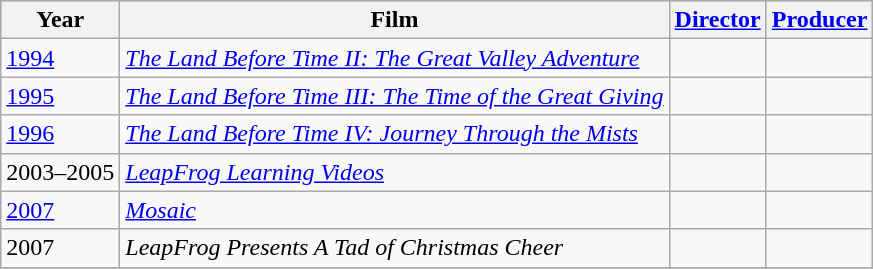<table class="wikitable">
<tr style="background:#b0c4de; text-align:center;">
<th>Year</th>
<th>Film</th>
<th><a href='#'>Director</a></th>
<th><a href='#'>Producer</a></th>
</tr>
<tr>
<td><a href='#'>1994</a></td>
<td><em><a href='#'>The Land Before Time II: The Great Valley Adventure</a></em></td>
<td></td>
<td></td>
</tr>
<tr>
<td><a href='#'>1995</a></td>
<td><em><a href='#'>The Land Before Time III: The Time of the Great Giving</a></em></td>
<td></td>
<td></td>
</tr>
<tr>
<td><a href='#'>1996</a></td>
<td><em><a href='#'>The Land Before Time IV: Journey Through the Mists</a></em></td>
<td></td>
<td></td>
</tr>
<tr>
<td>2003–2005</td>
<td><em><a href='#'>LeapFrog Learning Videos</a></em></td>
<td></td>
<td></td>
</tr>
<tr>
<td><a href='#'>2007</a></td>
<td><em><a href='#'>Mosaic</a></em></td>
<td></td>
<td></td>
</tr>
<tr>
<td>2007</td>
<td><em>LeapFrog Presents A Tad of Christmas Cheer</em></td>
<td></td>
<td></td>
</tr>
<tr>
</tr>
</table>
